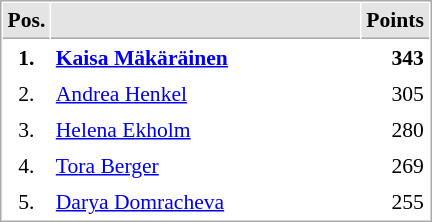<table cellspacing="1" cellpadding="3" style="border:1px solid #AAAAAA;font-size:90%">
<tr bgcolor="#E4E4E4">
<th style="border-bottom:1px solid #AAAAAA" width=10>Pos.</th>
<th style="border-bottom:1px solid #AAAAAA" width=200></th>
<th style="border-bottom:1px solid #AAAAAA" width=20>Points</th>
</tr>
<tr>
<td align="center"><strong>1.</strong></td>
<td> <strong><a href='#'>Kaisa Mäkäräinen</a></strong></td>
<td align="right"><strong>343</strong></td>
</tr>
<tr>
<td align="center">2.</td>
<td> <a href='#'>Andrea Henkel</a></td>
<td align="right">305</td>
</tr>
<tr>
<td align="center">3.</td>
<td> <a href='#'>Helena Ekholm</a></td>
<td align="right">280</td>
</tr>
<tr>
<td align="center">4.</td>
<td> <a href='#'>Tora Berger</a></td>
<td align="right">269</td>
</tr>
<tr>
<td align="center">5.</td>
<td> <a href='#'>Darya Domracheva</a></td>
<td align="right">255</td>
</tr>
</table>
